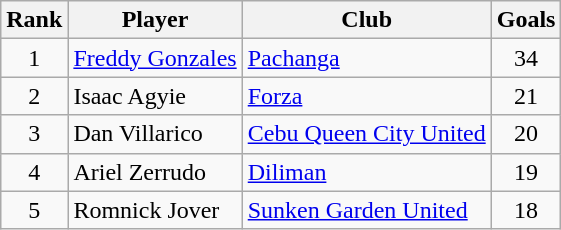<table class="wikitable">
<tr>
<th>Rank</th>
<th>Player</th>
<th>Club</th>
<th>Goals</th>
</tr>
<tr>
<td align=center>1</td>
<td> <a href='#'>Freddy Gonzales</a></td>
<td><a href='#'>Pachanga</a></td>
<td align=center>34</td>
</tr>
<tr>
<td align=center>2</td>
<td> Isaac Agyie</td>
<td><a href='#'>Forza</a></td>
<td align=center>21</td>
</tr>
<tr>
<td align=center>3</td>
<td> Dan Villarico</td>
<td><a href='#'>Cebu Queen City United</a></td>
<td align=center>20</td>
</tr>
<tr>
<td align=center>4</td>
<td> Ariel Zerrudo</td>
<td><a href='#'>Diliman</a></td>
<td align=center>19</td>
</tr>
<tr>
<td align=center>5</td>
<td> Romnick Jover</td>
<td><a href='#'>Sunken Garden United</a></td>
<td align=center>18</td>
</tr>
</table>
